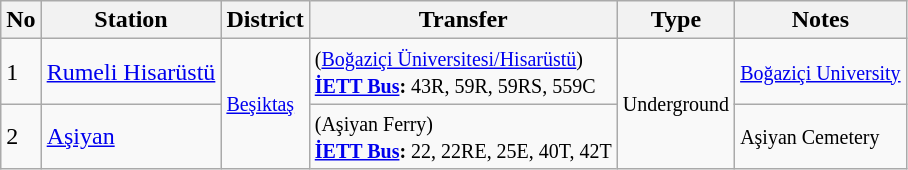<table class="wikitable">
<tr>
<th>No</th>
<th>Station</th>
<th>District</th>
<th>Transfer</th>
<th>Type</th>
<th>Notes</th>
</tr>
<tr>
<td>1</td>
<td><a href='#'>Rumeli Hisarüstü</a></td>
<td rowspan="2"><small><a href='#'>Beşiktaş</a></small></td>
<td> <small>(<a href='#'>Boğaziçi Üniversitesi/Hisarüstü</a>)</small><br><small><strong><a href='#'>İETT Bus</a>:</strong> 43R, 59R, 59RS, 559C</small></td>
<td rowspan="2"><small>Underground</small></td>
<td><small><a href='#'>Boğaziçi University</a></small></td>
</tr>
<tr>
<td>2</td>
<td><a href='#'>Aşiyan</a></td>
<td> <small>(Aşiyan Ferry)</small><br><small><strong><a href='#'>İETT Bus</a>:</strong> 22, 22RE, 25E, 40T, 42T</small></td>
<td><small>Aşiyan Cemetery</small></td>
</tr>
</table>
